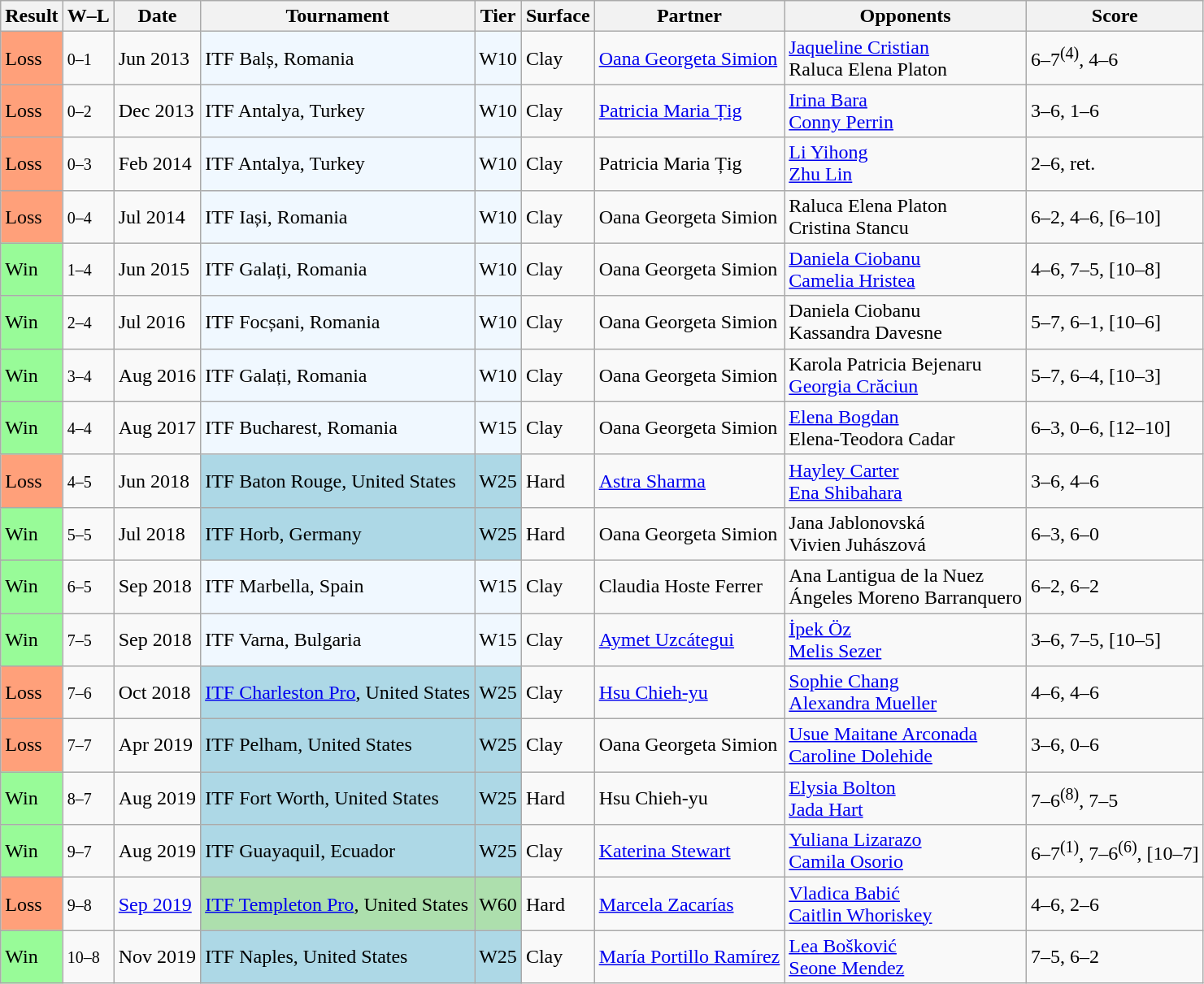<table class="sortable wikitable nowrap">
<tr>
<th>Result</th>
<th class="unsortable">W–L</th>
<th>Date</th>
<th>Tournament</th>
<th>Tier</th>
<th>Surface</th>
<th>Partner</th>
<th>Opponents</th>
<th class="unsortable">Score</th>
</tr>
<tr>
<td bgcolor=ffa07a>Loss</td>
<td><small>0–1</small></td>
<td>Jun 2013</td>
<td style="background:#f0f8ff;">ITF Balș, Romania</td>
<td style="background:#f0f8ff;">W10</td>
<td>Clay</td>
<td> <a href='#'>Oana Georgeta Simion</a></td>
<td> <a href='#'>Jaqueline Cristian</a> <br>  Raluca Elena Platon</td>
<td>6–7<sup>(4)</sup>, 4–6</td>
</tr>
<tr>
<td bgcolor=ffa07a>Loss</td>
<td><small>0–2</small></td>
<td>Dec 2013</td>
<td style="background:#f0f8ff;">ITF Antalya, Turkey</td>
<td style="background:#f0f8ff;">W10</td>
<td>Clay</td>
<td> <a href='#'>Patricia Maria Țig</a></td>
<td> <a href='#'>Irina Bara</a> <br>  <a href='#'>Conny Perrin</a></td>
<td>3–6, 1–6</td>
</tr>
<tr>
<td bgcolor=ffa07a>Loss</td>
<td><small>0–3</small></td>
<td>Feb 2014</td>
<td style="background:#f0f8ff;">ITF Antalya, Turkey</td>
<td style="background:#f0f8ff;">W10</td>
<td>Clay</td>
<td> Patricia Maria Țig</td>
<td> <a href='#'>Li Yihong</a> <br>  <a href='#'>Zhu Lin</a></td>
<td>2–6, ret.</td>
</tr>
<tr>
<td bgcolor=ffa07a>Loss</td>
<td><small>0–4</small></td>
<td>Jul 2014</td>
<td style="background:#f0f8ff;">ITF Iași, Romania</td>
<td style="background:#f0f8ff;">W10</td>
<td>Clay</td>
<td> Oana Georgeta Simion</td>
<td> Raluca Elena Platon <br>  Cristina Stancu</td>
<td>6–2, 4–6, [6–10]</td>
</tr>
<tr>
<td bgcolor=98FB98>Win</td>
<td><small>1–4</small></td>
<td>Jun 2015</td>
<td style="background:#f0f8ff;">ITF Galați, Romania</td>
<td style="background:#f0f8ff;">W10</td>
<td>Clay</td>
<td> Oana Georgeta Simion</td>
<td> <a href='#'>Daniela Ciobanu</a> <br>  <a href='#'>Camelia Hristea</a></td>
<td>4–6, 7–5, [10–8]</td>
</tr>
<tr>
<td bgcolor=98FB98>Win</td>
<td><small>2–4</small></td>
<td>Jul 2016</td>
<td style="background:#f0f8ff;">ITF Focșani, Romania</td>
<td style="background:#f0f8ff;">W10</td>
<td>Clay</td>
<td> Oana Georgeta Simion</td>
<td> Daniela Ciobanu <br>  Kassandra Davesne</td>
<td>5–7, 6–1, [10–6]</td>
</tr>
<tr>
<td bgcolor=98FB98>Win</td>
<td><small>3–4</small></td>
<td>Aug 2016</td>
<td style="background:#f0f8ff;">ITF Galați, Romania</td>
<td style="background:#f0f8ff;">W10</td>
<td>Clay</td>
<td> Oana Georgeta Simion</td>
<td> Karola Patricia Bejenaru <br>  <a href='#'>Georgia Crăciun</a></td>
<td>5–7, 6–4, [10–3]</td>
</tr>
<tr>
<td bgcolor=98FB98>Win</td>
<td><small>4–4</small></td>
<td>Aug 2017</td>
<td style="background:#f0f8ff;">ITF Bucharest, Romania</td>
<td style="background:#f0f8ff;">W15</td>
<td>Clay</td>
<td> Oana Georgeta Simion</td>
<td> <a href='#'>Elena Bogdan</a> <br>  Elena-Teodora Cadar</td>
<td>6–3, 0–6, [12–10]</td>
</tr>
<tr>
<td bgcolor=ffa07a>Loss</td>
<td><small>4–5</small></td>
<td>Jun 2018</td>
<td style="background:lightblue;">ITF Baton Rouge, United States</td>
<td style="background:lightblue;">W25</td>
<td>Hard</td>
<td> <a href='#'>Astra Sharma</a></td>
<td> <a href='#'>Hayley Carter</a> <br>  <a href='#'>Ena Shibahara</a></td>
<td>3–6, 4–6</td>
</tr>
<tr>
<td bgcolor=98FB98>Win</td>
<td><small>5–5</small></td>
<td>Jul 2018</td>
<td style="background:lightblue;">ITF Horb, Germany</td>
<td style="background:lightblue;">W25</td>
<td>Hard</td>
<td> Oana Georgeta Simion</td>
<td> Jana Jablonovská <br>  Vivien Juhászová</td>
<td>6–3, 6–0</td>
</tr>
<tr>
<td bgcolor=98FB98>Win</td>
<td><small>6–5</small></td>
<td>Sep 2018</td>
<td style="background:#f0f8ff;">ITF Marbella, Spain</td>
<td style="background:#f0f8ff;">W15</td>
<td>Clay</td>
<td> Claudia Hoste Ferrer</td>
<td> Ana Lantigua de la Nuez <br>  Ángeles Moreno Barranquero</td>
<td>6–2, 6–2</td>
</tr>
<tr>
<td bgcolor=98FB98>Win</td>
<td><small>7–5</small></td>
<td>Sep 2018</td>
<td style="background:#f0f8ff;">ITF Varna, Bulgaria</td>
<td style="background:#f0f8ff;">W15</td>
<td>Clay</td>
<td> <a href='#'>Aymet Uzcátegui</a></td>
<td> <a href='#'>İpek Öz</a> <br>  <a href='#'>Melis Sezer</a></td>
<td>3–6, 7–5, [10–5]</td>
</tr>
<tr>
<td bgcolor=ffa07a>Loss</td>
<td><small>7–6</small></td>
<td>Oct 2018</td>
<td style="background:lightblue;"><a href='#'>ITF Charleston Pro</a>, United States</td>
<td style="background:lightblue;">W25</td>
<td>Clay</td>
<td> <a href='#'>Hsu Chieh-yu</a></td>
<td> <a href='#'>Sophie Chang</a> <br>  <a href='#'>Alexandra Mueller</a></td>
<td>4–6, 4–6</td>
</tr>
<tr>
<td bgcolor=ffa07a>Loss</td>
<td><small>7–7</small></td>
<td>Apr 2019</td>
<td style="background:lightblue;">ITF Pelham, United States</td>
<td style="background:lightblue;">W25</td>
<td>Clay</td>
<td> Oana Georgeta Simion</td>
<td> <a href='#'>Usue Maitane Arconada</a> <br>  <a href='#'>Caroline Dolehide</a></td>
<td>3–6, 0–6</td>
</tr>
<tr>
<td bgcolor=98FB98>Win</td>
<td><small>8–7</small></td>
<td>Aug 2019</td>
<td style="background:lightblue;">ITF Fort Worth, United States</td>
<td style="background:lightblue;">W25</td>
<td>Hard</td>
<td> Hsu Chieh-yu</td>
<td> <a href='#'>Elysia Bolton</a> <br>  <a href='#'>Jada Hart</a></td>
<td>7–6<sup>(8)</sup>, 7–5</td>
</tr>
<tr>
<td bgcolor=98FB98>Win</td>
<td><small>9–7</small></td>
<td>Aug 2019</td>
<td style="background:lightblue;">ITF Guayaquil, Ecuador</td>
<td style="background:lightblue;">W25</td>
<td>Clay</td>
<td> <a href='#'>Katerina Stewart</a></td>
<td> <a href='#'>Yuliana Lizarazo</a> <br>  <a href='#'>Camila Osorio</a></td>
<td>6–7<sup>(1)</sup>, 7–6<sup>(6)</sup>, [10–7]</td>
</tr>
<tr>
<td bgcolor=ffa07a>Loss</td>
<td><small>9–8</small></td>
<td><a href='#'>Sep 2019</a></td>
<td style="background:#addfad;"><a href='#'>ITF Templeton Pro</a>, United States</td>
<td style="background:#addfad;">W60</td>
<td>Hard</td>
<td> <a href='#'>Marcela Zacarías</a></td>
<td> <a href='#'>Vladica Babić</a> <br>  <a href='#'>Caitlin Whoriskey</a></td>
<td>4–6, 2–6</td>
</tr>
<tr>
<td bgcolor=98FB98>Win</td>
<td><small>10–8</small></td>
<td>Nov 2019</td>
<td style="background:lightblue;">ITF Naples, United States</td>
<td style="background:lightblue;">W25</td>
<td>Clay</td>
<td> <a href='#'>María Portillo Ramírez</a></td>
<td> <a href='#'>Lea Bošković</a> <br>  <a href='#'>Seone Mendez</a></td>
<td>7–5, 6–2</td>
</tr>
</table>
